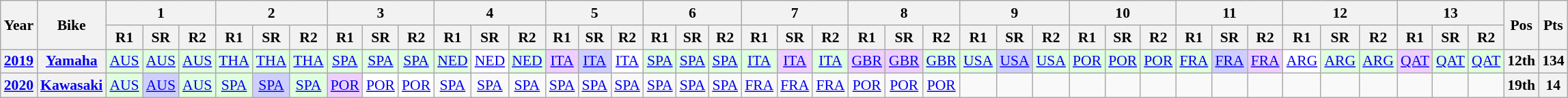<table class="wikitable" style="text-align:center; font-size:90%">
<tr>
<th style="vertical-align:middle;" rowspan="2">Year</th>
<th style="vertical-align:middle;" rowspan="2">Bike</th>
<th colspan=3>1</th>
<th colspan=3>2</th>
<th colspan=3>3</th>
<th colspan=3>4</th>
<th colspan=3>5</th>
<th colspan=3>6</th>
<th colspan=3>7</th>
<th colspan=3>8</th>
<th colspan=3>9</th>
<th colspan=3>10</th>
<th colspan=3>11</th>
<th colspan=3>12</th>
<th colspan=3>13</th>
<th rowspan=2>Pos</th>
<th rowspan=2>Pts</th>
</tr>
<tr>
<th>R1</th>
<th>SR</th>
<th>R2</th>
<th>R1</th>
<th>SR</th>
<th>R2</th>
<th>R1</th>
<th>SR</th>
<th>R2</th>
<th>R1</th>
<th>SR</th>
<th>R2</th>
<th>R1</th>
<th>SR</th>
<th>R2</th>
<th>R1</th>
<th>SR</th>
<th>R2</th>
<th>R1</th>
<th>SR</th>
<th>R2</th>
<th>R1</th>
<th>SR</th>
<th>R2</th>
<th>R1</th>
<th>SR</th>
<th>R2</th>
<th>R1</th>
<th>SR</th>
<th>R2</th>
<th>R1</th>
<th>SR</th>
<th>R2</th>
<th>R1</th>
<th>SR</th>
<th>R2</th>
<th>R1</th>
<th>SR</th>
<th>R2</th>
</tr>
<tr>
<th><a href='#'>2019</a></th>
<th><a href='#'>Yamaha</a></th>
<td style="background:#dfffdf;"><a href='#'>AUS</a><br></td>
<td style="background:#dfffdf;"><a href='#'>AUS</a><br></td>
<td style="background:#dfffdf;"><a href='#'>AUS</a><br></td>
<td style="background:#dfffdf;"><a href='#'>THA</a><br></td>
<td style="background:#dfffdf;"><a href='#'>THA</a><br></td>
<td style="background:#dfffdf;"><a href='#'>THA</a><br></td>
<td style="background:#dfffdf;"><a href='#'>SPA</a><br></td>
<td style="background:#dfffdf;"><a href='#'>SPA</a><br></td>
<td style="background:#dfffdf;"><a href='#'>SPA</a><br></td>
<td style="background:#dfffdf;"><a href='#'>NED</a><br></td>
<td style="background:#fff;"><a href='#'>NED</a><br></td>
<td style="background:#dfffdf;"><a href='#'>NED</a><br></td>
<td style="background:#efcfff;"><a href='#'>ITA</a><br></td>
<td style="background:#cfcfff;"><a href='#'>ITA</a><br></td>
<td style="background:#fff;"><a href='#'>ITA</a><br></td>
<td style="background:#dfffdf;"><a href='#'>SPA</a><br></td>
<td style="background:#dfffdf;"><a href='#'>SPA</a><br></td>
<td style="background:#dfffdf;"><a href='#'>SPA</a><br></td>
<td style="background:#dfffdf;"><a href='#'>ITA</a><br></td>
<td style="background:#efcfff;"><a href='#'>ITA</a><br></td>
<td style="background:#dfffdf;"><a href='#'>ITA</a><br></td>
<td style="background:#efcfff;"><a href='#'>GBR</a><br></td>
<td style="background:#efcfff;"><a href='#'>GBR</a><br></td>
<td style="background:#dfffdf;"><a href='#'>GBR</a><br></td>
<td style="background:#dfffdf;"><a href='#'>USA</a><br></td>
<td style="background:#cfcfff;"><a href='#'>USA</a><br></td>
<td style="background:#dfffdf;"><a href='#'>USA</a><br></td>
<td style="background:#dfffdf;"><a href='#'>POR</a><br></td>
<td style="background:#dfffdf;"><a href='#'>POR</a><br></td>
<td style="background:#dfffdf;"><a href='#'>POR</a><br></td>
<td style="background:#dfffdf;"><a href='#'>FRA</a><br></td>
<td style="background:#cfcfff;"><a href='#'>FRA</a><br></td>
<td style="background:#efcfff;"><a href='#'>FRA</a><br></td>
<td style="background:#fff;"><a href='#'>ARG</a><br></td>
<td style="background:#dfffdf;"><a href='#'>ARG</a><br></td>
<td style="background:#dfffdf;"><a href='#'>ARG</a><br></td>
<td style="background:#efcfff;"><a href='#'>QAT</a><br></td>
<td style="background:#dfffdf;"><a href='#'>QAT</a><br></td>
<td style="background:#dfffdf;"><a href='#'>QAT</a><br></td>
<th>12th</th>
<th>134</th>
</tr>
<tr>
<th><a href='#'>2020</a></th>
<th><a href='#'>Kawasaki</a></th>
<td style="background:#dfffdf;"><a href='#'>AUS</a><br></td>
<td style="background:#cfcfff;"><a href='#'>AUS</a><br></td>
<td style="background:#dfffdf;"><a href='#'>AUS</a><br></td>
<td style="background:#dfffdf;"><a href='#'>SPA</a><br></td>
<td style="background:#cfcfff;"><a href='#'>SPA</a><br></td>
<td style="background:#dfffdf;"><a href='#'>SPA</a><br></td>
<td style="background:#efcfff;"><a href='#'>POR</a><br></td>
<td style="background:#fff;"><a href='#'>POR</a><br></td>
<td style="background:#fff;"><a href='#'>POR</a><br></td>
<td><a href='#'>SPA</a></td>
<td><a href='#'>SPA</a></td>
<td><a href='#'>SPA</a></td>
<td><a href='#'>SPA</a></td>
<td><a href='#'>SPA</a></td>
<td><a href='#'>SPA</a></td>
<td><a href='#'>SPA</a></td>
<td><a href='#'>SPA</a></td>
<td><a href='#'>SPA</a></td>
<td><a href='#'>FRA</a></td>
<td><a href='#'>FRA</a></td>
<td><a href='#'>FRA</a></td>
<td><a href='#'>POR</a></td>
<td><a href='#'>POR</a></td>
<td><a href='#'>POR</a></td>
<td></td>
<td></td>
<td></td>
<td></td>
<td></td>
<td></td>
<td></td>
<td></td>
<td></td>
<td></td>
<td></td>
<td></td>
<td></td>
<td></td>
<td></td>
<th>19th</th>
<th>14</th>
</tr>
</table>
